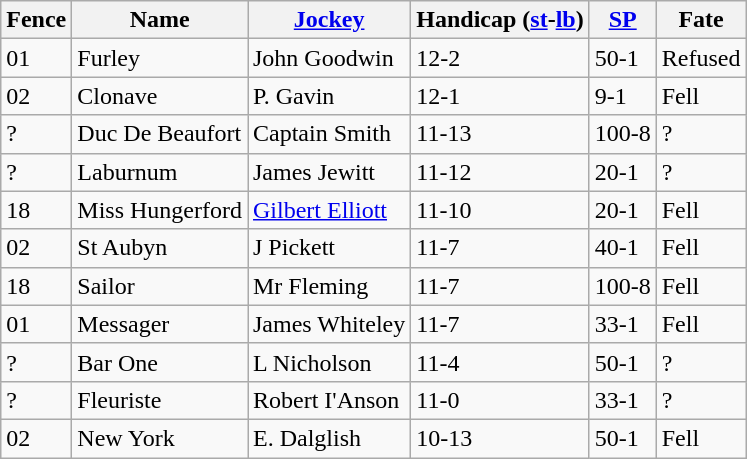<table class="wikitable sortable">
<tr>
<th>Fence</th>
<th>Name</th>
<th><a href='#'>Jockey</a></th>
<th>Handicap (<a href='#'>st</a>-<a href='#'>lb</a>)</th>
<th><a href='#'>SP</a></th>
<th>Fate</th>
</tr>
<tr>
<td>01</td>
<td>Furley</td>
<td>John Goodwin</td>
<td>12-2</td>
<td>50-1</td>
<td>Refused</td>
</tr>
<tr>
<td>02</td>
<td>Clonave</td>
<td>P. Gavin</td>
<td>12-1</td>
<td>9-1</td>
<td>Fell</td>
</tr>
<tr>
<td>?</td>
<td>Duc De Beaufort</td>
<td>Captain Smith</td>
<td>11-13</td>
<td>100-8</td>
<td>?</td>
</tr>
<tr>
<td>?</td>
<td>Laburnum</td>
<td>James Jewitt</td>
<td>11-12</td>
<td>20-1</td>
<td>?</td>
</tr>
<tr>
<td>18</td>
<td>Miss Hungerford</td>
<td><a href='#'>Gilbert Elliott</a></td>
<td>11-10</td>
<td>20-1</td>
<td>Fell</td>
</tr>
<tr>
<td>02</td>
<td>St Aubyn</td>
<td>J Pickett</td>
<td>11-7</td>
<td>40-1</td>
<td>Fell</td>
</tr>
<tr>
<td>18</td>
<td>Sailor</td>
<td>Mr Fleming</td>
<td>11-7</td>
<td>100-8</td>
<td>Fell</td>
</tr>
<tr>
<td>01</td>
<td>Messager</td>
<td>James Whiteley</td>
<td>11-7</td>
<td>33-1</td>
<td>Fell</td>
</tr>
<tr>
<td>?</td>
<td>Bar One</td>
<td>L Nicholson</td>
<td>11-4</td>
<td>50-1</td>
<td>?</td>
</tr>
<tr>
<td>?</td>
<td>Fleuriste</td>
<td>Robert I'Anson</td>
<td>11-0</td>
<td>33-1</td>
<td>?</td>
</tr>
<tr>
<td>02</td>
<td>New York</td>
<td>E. Dalglish</td>
<td>10-13</td>
<td>50-1</td>
<td>Fell</td>
</tr>
</table>
